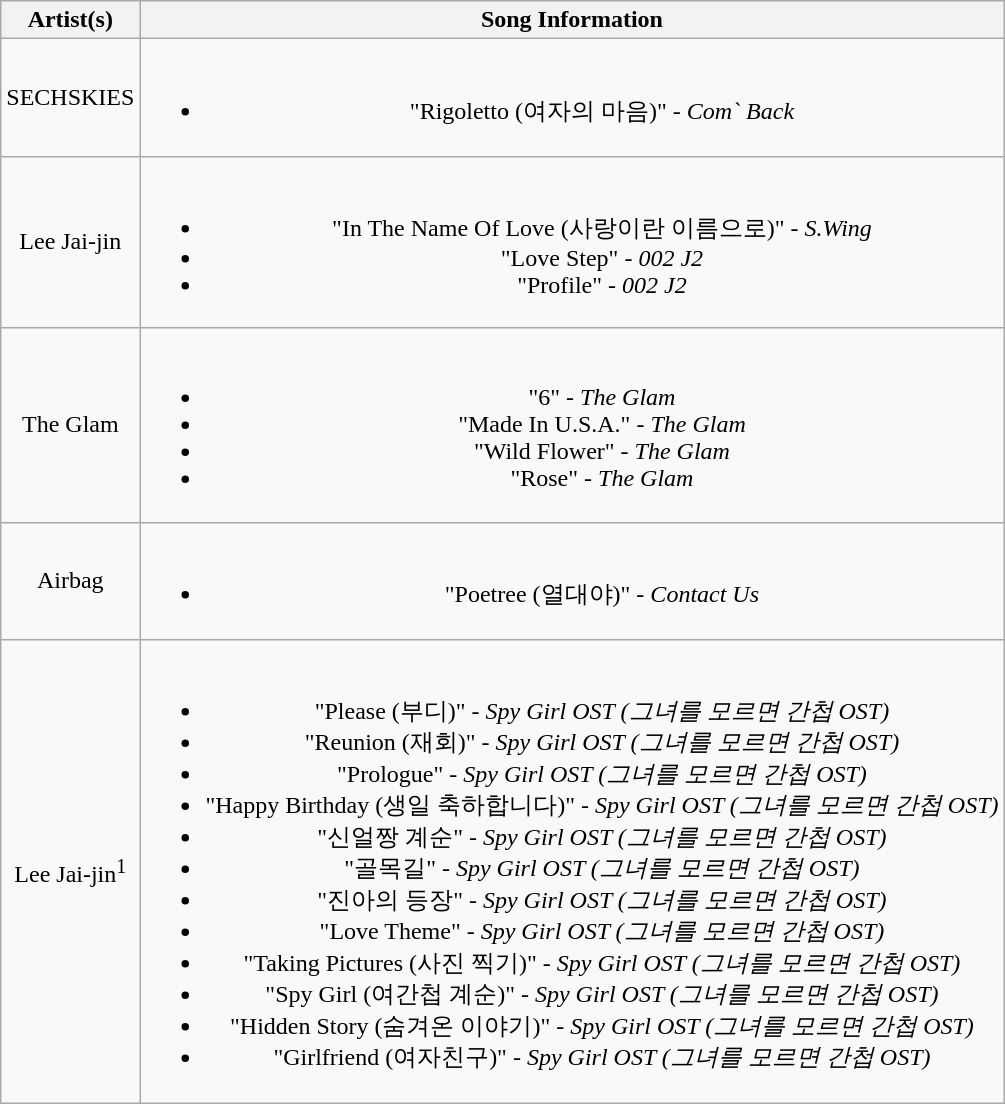<table class="wikitable sortable" style="text-align: center">
<tr>
<th>Artist(s)</th>
<th>Song Information</th>
</tr>
<tr>
<td>SECHSKIES</td>
<td><br><ul><li>"Rigoletto (여자의 마음)" - <em>Com` Back</em></li></ul></td>
</tr>
<tr>
<td>Lee Jai-jin</td>
<td><br><ul><li>"In The Name Of Love (사랑이란 이름으로)" - <em>S.Wing</em></li><li>"Love Step" - <em>002 J2</em></li><li>"Profile" - <em>002 J2</em></li></ul></td>
</tr>
<tr>
<td>The Glam</td>
<td><br><ul><li>"6" - <em>The Glam</em></li><li>"Made In U.S.A." - <em>The Glam</em></li><li>"Wild Flower" - <em>The Glam</em></li><li>"Rose" - <em>The Glam</em></li></ul></td>
</tr>
<tr>
<td>Airbag</td>
<td><br><ul><li>"Poetree (열대야)" - <em>Contact Us</em></li></ul></td>
</tr>
<tr>
<td>Lee Jai-jin<sup>1</sup></td>
<td><br><ul><li>"Please (부디)" - <em>Spy Girl OST (그녀를 모르면 간첩 OST)</em></li><li>"Reunion (재회)" - <em>Spy Girl OST (그녀를 모르면 간첩 OST)</em></li><li>"Prologue" - <em>Spy Girl OST (그녀를 모르면 간첩 OST)</em></li><li>"Happy Birthday (생일 축하합니다)" - <em>Spy Girl OST (그녀를 모르면 간첩 OST)</em></li><li>"신얼짱 계순" - <em>Spy Girl OST (그녀를 모르면 간첩 OST)</em></li><li>"골목길" - <em>Spy Girl OST (그녀를 모르면 간첩 OST)</em></li><li>"진아의 등장" - <em>Spy Girl OST (그녀를 모르면 간첩 OST)</em></li><li>"Love Theme" - <em>Spy Girl OST (그녀를 모르면 간첩 OST)</em></li><li>"Taking Pictures (사진 찍기)" - <em>Spy Girl OST (그녀를 모르면 간첩 OST)</em></li><li>"Spy Girl (여간첩 계순)" - <em>Spy Girl OST (그녀를 모르면 간첩 OST)</em></li><li>"Hidden Story (숨겨온 이야기)" - <em>Spy Girl OST (그녀를 모르면 간첩 OST)</em></li><li>"Girlfriend (여자친구)" - <em>Spy Girl OST (그녀를 모르면 간첩 OST)</em></li></ul></td>
</tr>
</table>
